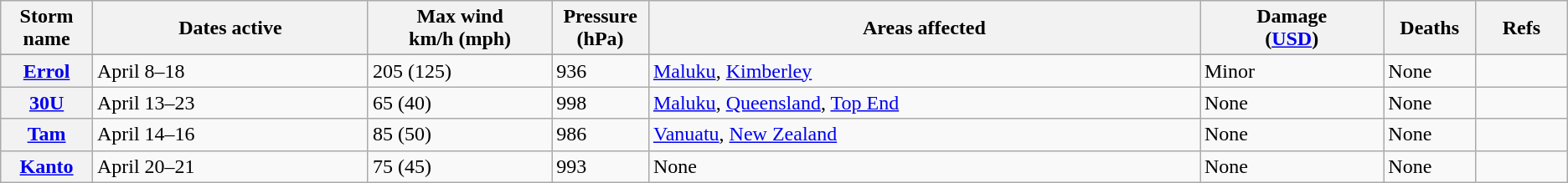<table class="wikitable sortable">
<tr>
<th width="5%">Storm name</th>
<th width="15%">Dates active</th>
<th width="10%">Max wind<br>km/h (mph)</th>
<th width="5%">Pressure<br>(hPa)</th>
<th width="30%">Areas affected</th>
<th width="10%">Damage<br>(<a href='#'>USD</a>)</th>
<th width="5%">Deaths</th>
<th width="5%">Refs</th>
</tr>
<tr>
</tr>
<tr>
<th><a href='#'>Errol</a></th>
<td>April 8–18</td>
<td>205 (125)</td>
<td>936</td>
<td><a href='#'>Maluku</a>, <a href='#'>Kimberley</a></td>
<td>Minor</td>
<td>None</td>
<td></td>
</tr>
<tr>
<th><a href='#'>30U</a></th>
<td>April 13–23</td>
<td>65 (40)</td>
<td>998</td>
<td><a href='#'>Maluku</a>, <a href='#'>Queensland</a>, <a href='#'>Top End</a></td>
<td>None</td>
<td>None</td>
<td></td>
</tr>
<tr>
<th><a href='#'>Tam</a></th>
<td>April 14–16</td>
<td>85 (50)</td>
<td>986</td>
<td><a href='#'>Vanuatu</a>, <a href='#'>New Zealand</a></td>
<td>None</td>
<td>None</td>
<td></td>
</tr>
<tr>
<th><a href='#'>Kanto</a></th>
<td>April 20–21</td>
<td>75 (45)</td>
<td>993</td>
<td>None</td>
<td>None</td>
<td>None</td>
<td></td>
</tr>
</table>
